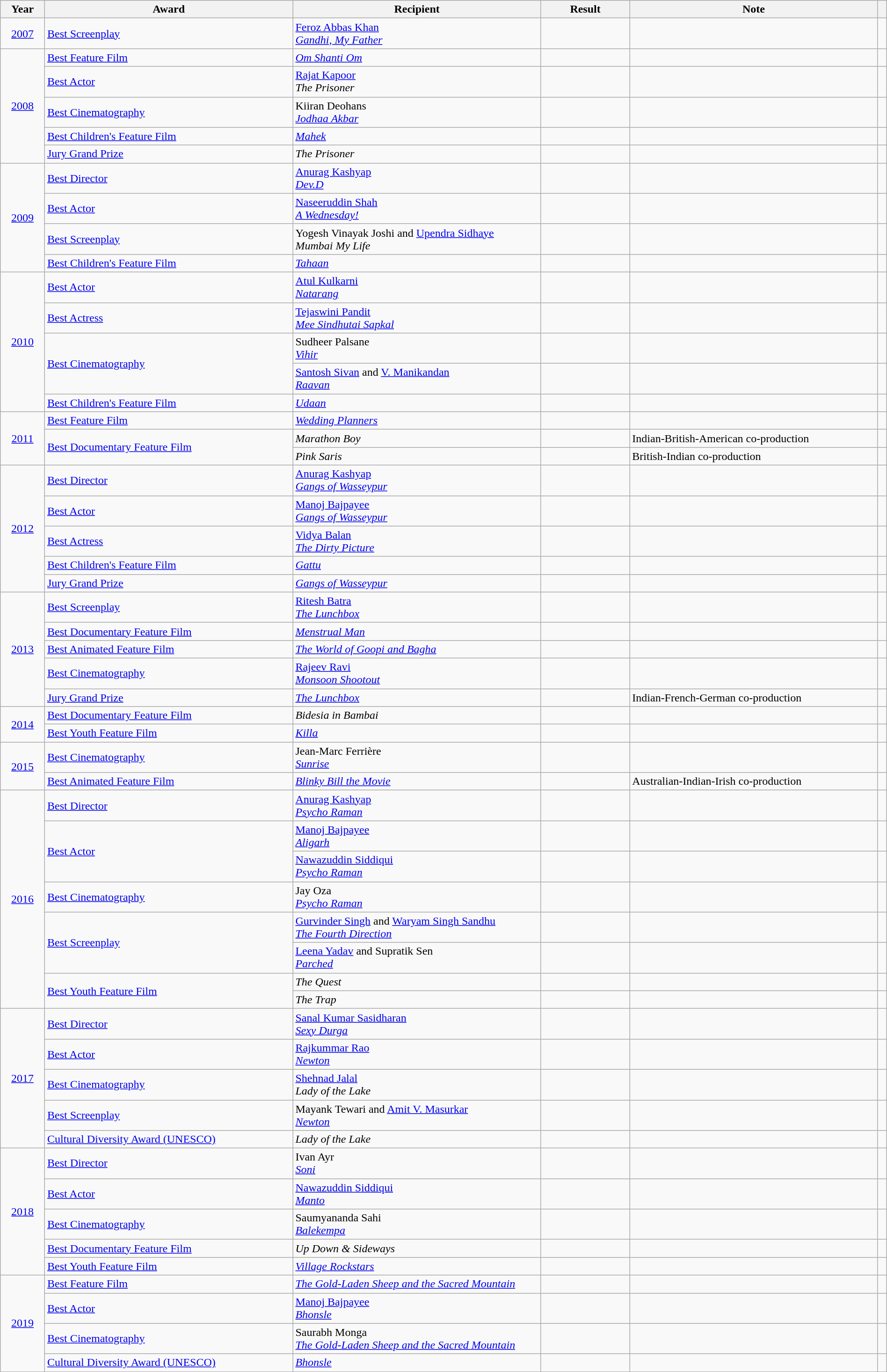<table class="wikitable plainrowheaders" width="100%">
<tr>
<th width="5%">Year<br></th>
<th width="28%">Award</th>
<th width="28%">Recipient</th>
<th width="10%">Result</th>
<th width="28%">Note</th>
<th></th>
</tr>
<tr>
<td align="center"><a href='#'>2007</a><br></td>
<td><a href='#'>Best Screenplay</a></td>
<td><a href='#'>Feroz Abbas Khan</a><br><em><a href='#'>Gandhi, My Father</a></em></td>
<td></td>
<td></td>
<td align="center"></td>
</tr>
<tr>
<td align="center" rowspan="5"><a href='#'>2008</a><br></td>
<td><a href='#'>Best Feature Film</a></td>
<td><em><a href='#'>Om Shanti Om</a></em></td>
<td></td>
<td></td>
<td align="center"></td>
</tr>
<tr>
<td><a href='#'>Best Actor</a></td>
<td><a href='#'>Rajat Kapoor</a><br><em>The Prisoner</em></td>
<td></td>
<td></td>
<td align="center"></td>
</tr>
<tr>
<td><a href='#'>Best Cinematography</a></td>
<td>Kiiran Deohans<br><em><a href='#'>Jodhaa Akbar</a></em></td>
<td></td>
<td></td>
<td align="center"></td>
</tr>
<tr>
<td><a href='#'>Best Children's Feature Film</a></td>
<td><em><a href='#'>Mahek</a></em></td>
<td></td>
<td></td>
<td align="center"></td>
</tr>
<tr>
<td><a href='#'>Jury Grand Prize</a></td>
<td><em>The Prisoner</em></td>
<td></td>
<td></td>
<td align="center"></td>
</tr>
<tr>
<td align="center" rowspan="4"><a href='#'>2009</a><br></td>
<td><a href='#'>Best Director</a></td>
<td><a href='#'>Anurag Kashyap</a><br><em><a href='#'>Dev.D</a></em></td>
<td></td>
<td></td>
<td align="center"></td>
</tr>
<tr>
<td><a href='#'>Best Actor</a></td>
<td><a href='#'>Naseeruddin Shah</a><br><em><a href='#'>A Wednesday!</a></em></td>
<td></td>
<td></td>
<td align="center"></td>
</tr>
<tr>
<td><a href='#'>Best Screenplay</a></td>
<td>Yogesh Vinayak Joshi and <a href='#'>Upendra Sidhaye</a><br><em>Mumbai My Life</em></td>
<td></td>
<td></td>
<td align="center"></td>
</tr>
<tr>
<td><a href='#'>Best Children's Feature Film</a></td>
<td><em><a href='#'>Tahaan</a></em></td>
<td></td>
<td></td>
<td align="center"></td>
</tr>
<tr>
<td align="center" rowspan="5"><a href='#'>2010</a><br></td>
<td><a href='#'>Best Actor</a></td>
<td><a href='#'>Atul Kulkarni</a><br><em><a href='#'>Natarang</a></em></td>
<td></td>
<td></td>
<td align="center"></td>
</tr>
<tr>
<td><a href='#'>Best Actress</a></td>
<td><a href='#'>Tejaswini Pandit</a><br><em><a href='#'>Mee Sindhutai Sapkal</a></em></td>
<td></td>
<td></td>
<td align="center"></td>
</tr>
<tr>
<td rowspan="2"><a href='#'>Best Cinematography</a></td>
<td>Sudheer Palsane<br><em><a href='#'>Vihir</a></em></td>
<td></td>
<td></td>
<td align="center"></td>
</tr>
<tr>
<td><a href='#'>Santosh Sivan</a> and <a href='#'>V. Manikandan</a><br><em><a href='#'>Raavan</a></em></td>
<td></td>
<td></td>
<td align="center"></td>
</tr>
<tr>
<td><a href='#'>Best Children's Feature Film</a></td>
<td><em><a href='#'>Udaan</a></em></td>
<td></td>
<td></td>
<td align="center"></td>
</tr>
<tr>
<td align="center" rowspan="3"><a href='#'>2011</a><br></td>
<td><a href='#'>Best Feature Film</a></td>
<td><em><a href='#'>Wedding Planners</a></em></td>
<td></td>
<td></td>
<td align="center"></td>
</tr>
<tr>
<td rowspan="2"><a href='#'>Best Documentary Feature Film</a></td>
<td><em>Marathon Boy</em></td>
<td></td>
<td>Indian-British-American co-production</td>
<td align="center"></td>
</tr>
<tr>
<td><em>Pink Saris</em></td>
<td></td>
<td>British-Indian co-production</td>
<td align="center"></td>
</tr>
<tr>
<td align="center" rowspan="5"><a href='#'>2012</a><br></td>
<td><a href='#'>Best Director</a></td>
<td><a href='#'>Anurag Kashyap</a><br><em><a href='#'>Gangs of Wasseypur</a></em></td>
<td></td>
<td></td>
<td align="center"></td>
</tr>
<tr>
<td><a href='#'>Best Actor</a></td>
<td><a href='#'>Manoj Bajpayee</a><br><em><a href='#'>Gangs of Wasseypur</a></em></td>
<td></td>
<td></td>
<td align="center"></td>
</tr>
<tr>
<td><a href='#'>Best Actress</a></td>
<td><a href='#'>Vidya Balan</a><br><em><a href='#'>The Dirty Picture</a></em></td>
<td></td>
<td></td>
<td align="center"></td>
</tr>
<tr>
<td><a href='#'>Best Children's Feature Film</a></td>
<td><em><a href='#'>Gattu</a></em></td>
<td></td>
<td></td>
<td align="center"></td>
</tr>
<tr>
<td><a href='#'>Jury Grand Prize</a></td>
<td><em><a href='#'>Gangs of Wasseypur</a></em></td>
<td></td>
<td></td>
<td align="center"></td>
</tr>
<tr>
<td align="center" rowspan="5"><a href='#'>2013</a><br></td>
<td><a href='#'>Best Screenplay</a></td>
<td><a href='#'>Ritesh Batra</a><br><em><a href='#'>The Lunchbox</a></em></td>
<td></td>
<td></td>
<td align="center"></td>
</tr>
<tr>
<td><a href='#'>Best Documentary Feature Film</a></td>
<td><em><a href='#'>Menstrual Man</a></em></td>
<td></td>
<td></td>
<td align="center"></td>
</tr>
<tr>
<td><a href='#'>Best Animated Feature Film</a></td>
<td><em><a href='#'>The World of Goopi and Bagha</a></em></td>
<td></td>
<td></td>
<td align="center"></td>
</tr>
<tr>
<td><a href='#'>Best Cinematography</a></td>
<td><a href='#'>Rajeev Ravi</a><br><em><a href='#'>Monsoon Shootout</a></em></td>
<td></td>
<td></td>
<td align="center"></td>
</tr>
<tr>
<td><a href='#'>Jury Grand Prize</a></td>
<td><em><a href='#'>The Lunchbox</a></em></td>
<td></td>
<td>Indian-French-German co-production</td>
<td align="center"></td>
</tr>
<tr>
<td align="center" rowspan="2"><a href='#'>2014</a><br></td>
<td><a href='#'>Best Documentary Feature Film</a></td>
<td><em>Bidesia in Bambai</em></td>
<td></td>
<td></td>
<td align="center"></td>
</tr>
<tr>
<td><a href='#'>Best Youth Feature Film</a></td>
<td><em><a href='#'>Killa</a></em></td>
<td></td>
<td></td>
<td align="center"></td>
</tr>
<tr>
<td align="center" rowspan="2"><a href='#'>2015</a><br></td>
<td><a href='#'>Best Cinematography</a></td>
<td>Jean-Marc Ferrière<br><em><a href='#'>Sunrise</a></em></td>
<td></td>
<td></td>
<td align="center"></td>
</tr>
<tr>
<td><a href='#'>Best Animated Feature Film</a></td>
<td><em><a href='#'>Blinky Bill the Movie</a></em></td>
<td></td>
<td>Australian-Indian-Irish co-production</td>
<td align="center"></td>
</tr>
<tr>
<td align="center" rowspan="8"><a href='#'>2016</a><br></td>
<td><a href='#'>Best Director</a></td>
<td><a href='#'>Anurag Kashyap</a><br><em><a href='#'>Psycho Raman</a></em></td>
<td></td>
<td></td>
<td align="center"></td>
</tr>
<tr>
<td rowspan="2"><a href='#'>Best Actor</a></td>
<td><a href='#'>Manoj Bajpayee</a><br><em><a href='#'>Aligarh</a></em></td>
<td></td>
<td></td>
<td align="center"></td>
</tr>
<tr>
<td><a href='#'>Nawazuddin Siddiqui</a><br><em><a href='#'>Psycho Raman</a></em></td>
<td></td>
<td></td>
<td align="center"></td>
</tr>
<tr>
<td><a href='#'>Best Cinematography</a></td>
<td>Jay Oza<br><em><a href='#'>Psycho Raman</a></em></td>
<td></td>
<td></td>
<td align="center"></td>
</tr>
<tr>
<td rowspan="2"><a href='#'>Best Screenplay</a></td>
<td><a href='#'>Gurvinder Singh</a> and <a href='#'>Waryam Singh Sandhu</a><br><em><a href='#'>The Fourth Direction</a></em></td>
<td></td>
<td></td>
<td align="center"></td>
</tr>
<tr>
<td><a href='#'>Leena Yadav</a> and Supratik Sen<br><em><a href='#'>Parched</a></em></td>
<td></td>
<td></td>
<td align="center"></td>
</tr>
<tr>
<td rowspan="2"><a href='#'>Best Youth Feature Film</a></td>
<td><em>The Quest</em></td>
<td></td>
<td></td>
<td align="center"></td>
</tr>
<tr>
<td><em>The Trap</em></td>
<td></td>
<td></td>
<td align="center"></td>
</tr>
<tr>
<td align="center" rowspan="5"><a href='#'>2017</a><br></td>
<td><a href='#'>Best Director</a></td>
<td><a href='#'>Sanal Kumar Sasidharan</a><br><em><a href='#'>Sexy Durga</a></em></td>
<td></td>
<td></td>
<td align="center"></td>
</tr>
<tr>
<td><a href='#'>Best Actor</a></td>
<td><a href='#'>Rajkummar Rao</a><br><em><a href='#'>Newton</a></em></td>
<td></td>
<td></td>
<td align="center"></td>
</tr>
<tr>
<td><a href='#'>Best Cinematography</a></td>
<td><a href='#'>Shehnad Jalal</a><br><em>Lady of the Lake</em></td>
<td></td>
<td></td>
<td align="center"></td>
</tr>
<tr>
<td><a href='#'>Best Screenplay</a></td>
<td>Mayank Tewari and <a href='#'>Amit V. Masurkar</a><br><em><a href='#'>Newton</a></em></td>
<td></td>
<td></td>
<td align="center"></td>
</tr>
<tr>
<td><a href='#'>Cultural Diversity Award (UNESCO)</a></td>
<td><em>Lady of the Lake</em></td>
<td></td>
<td></td>
<td align="center"></td>
</tr>
<tr>
<td align="center" rowspan="5"><a href='#'>2018</a><br></td>
<td><a href='#'>Best Director</a></td>
<td>Ivan Ayr<br><em><a href='#'>Soni</a></em></td>
<td></td>
<td></td>
<td align="center"></td>
</tr>
<tr>
<td><a href='#'>Best Actor</a></td>
<td><a href='#'>Nawazuddin Siddiqui</a><br><em><a href='#'>Manto</a></em></td>
<td></td>
<td></td>
<td align="center"></td>
</tr>
<tr>
<td><a href='#'>Best Cinematography</a></td>
<td>Saumyananda Sahi<br><em><a href='#'>Balekempa</a></em></td>
<td></td>
<td></td>
<td align="center"></td>
</tr>
<tr>
<td><a href='#'>Best Documentary Feature Film</a></td>
<td><em>Up Down & Sideways</em></td>
<td></td>
<td></td>
<td align="center"></td>
</tr>
<tr>
<td><a href='#'>Best Youth Feature Film</a></td>
<td><em><a href='#'>Village Rockstars</a></em></td>
<td></td>
<td></td>
<td align="center"></td>
</tr>
<tr>
<td align="center" rowspan="4"><a href='#'>2019</a><br></td>
<td><a href='#'>Best Feature Film</a></td>
<td><em><a href='#'>The Gold-Laden Sheep and the Sacred Mountain</a></em></td>
<td></td>
<td></td>
<td align="center"></td>
</tr>
<tr>
<td><a href='#'>Best Actor</a></td>
<td><a href='#'>Manoj Bajpayee</a><br><em><a href='#'>Bhonsle</a></em></td>
<td></td>
<td></td>
<td align="center"></td>
</tr>
<tr>
<td><a href='#'>Best Cinematography</a></td>
<td>Saurabh Monga<br><em><a href='#'>The Gold-Laden Sheep and the Sacred Mountain</a></em></td>
<td></td>
<td></td>
<td align="center"></td>
</tr>
<tr>
<td><a href='#'>Cultural Diversity Award (UNESCO)</a></td>
<td><em><a href='#'>Bhonsle</a></em></td>
<td></td>
<td></td>
<td align="center"></td>
</tr>
<tr>
</tr>
</table>
